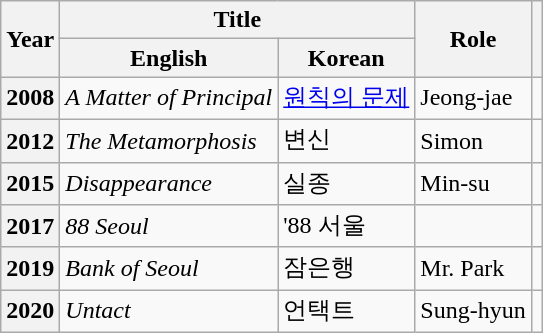<table class="wikitable plainrowheaders sortable">
<tr>
<th scope="col" rowspan="2">Year</th>
<th scope="col" colspan="2">Title</th>
<th scope="col" rowspan="2">Role</th>
<th scope="col" rowspan="2" class="unsortable"></th>
</tr>
<tr>
<th>English</th>
<th>Korean</th>
</tr>
<tr>
<th scope="row">2008</th>
<td><em>A Matter of Principal</em></td>
<td><a href='#'>원칙의 문제</a></td>
<td>Jeong-jae</td>
<td style="text-align:center"></td>
</tr>
<tr>
<th scope="row">2012</th>
<td><em>The Metamorphosis</em></td>
<td>변신</td>
<td>Simon</td>
<td style="text-align:center"></td>
</tr>
<tr>
<th scope="row">2015</th>
<td><em>Disappearance</em></td>
<td>실종</td>
<td>Min-su</td>
<td style="text-align:center"></td>
</tr>
<tr>
<th scope="row">2017</th>
<td><em>88 Seoul</em></td>
<td>'88 서울</td>
<td></td>
<td style="text-align:center"></td>
</tr>
<tr>
<th scope="row">2019</th>
<td><em>Bank of Seoul</em></td>
<td>잠은행</td>
<td>Mr. Park</td>
<td style="text-align:center"></td>
</tr>
<tr>
<th scope="row">2020</th>
<td><em>Untact</em></td>
<td>언택트</td>
<td>Sung-hyun</td>
<td style="text-align:center"></td>
</tr>
</table>
